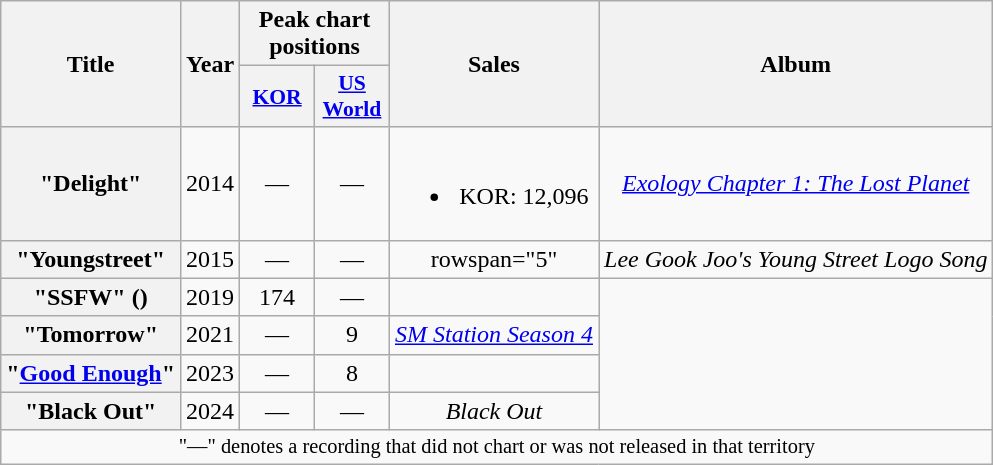<table class="wikitable plainrowheaders" style="text-align:center">
<tr>
<th scope="col" rowspan="2">Title</th>
<th scope="col" rowspan="2">Year</th>
<th scope="col" colspan="2">Peak chart positions</th>
<th scope="col" rowspan="2">Sales<br></th>
<th scope="col" rowspan="2">Album</th>
</tr>
<tr>
<th scope="col" style="font-size:90%; width:3em"><a href='#'>KOR</a><br></th>
<th scope="col" style="font-size:90%; width:3em"><a href='#'>US World</a><br></th>
</tr>
<tr>
<th scope="row">"Delight"</th>
<td>2014</td>
<td>—</td>
<td>—</td>
<td><br><ul><li>KOR: 12,096</li></ul></td>
<td><em><a href='#'>Exology Chapter 1: The Lost Planet</a></em></td>
</tr>
<tr>
<th scope="row">"Youngstreet"</th>
<td>2015</td>
<td>—</td>
<td>—</td>
<td>rowspan="5" </td>
<td><em>Lee Gook Joo's Young Street Logo Song</em></td>
</tr>
<tr>
<th scope="row">"SSFW" ()</th>
<td>2019</td>
<td>174</td>
<td>—</td>
<td></td>
</tr>
<tr>
<th scope="row">"Tomorrow"</th>
<td>2021</td>
<td>—</td>
<td>9</td>
<td><em><a href='#'>SM Station Season 4</a></em></td>
</tr>
<tr>
<th scope="row">"<a href='#'>Good Enough</a>"</th>
<td>2023</td>
<td>—</td>
<td>8</td>
<td></td>
</tr>
<tr>
<th scope="row">"Black Out"</th>
<td>2024</td>
<td>—</td>
<td>—</td>
<td><em>Black Out</em></td>
</tr>
<tr>
<td colspan="6" style="font-size:85%">"—" denotes a recording that did not chart or was not released in that territory</td>
</tr>
</table>
